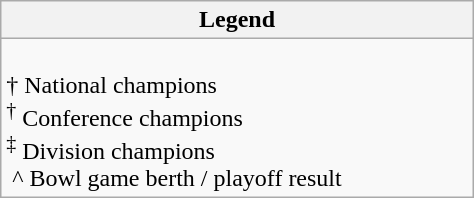<table class="wikitable" width="25%" style="margin:1em auto;">
<tr>
<th colspan=2>Legend</th>
</tr>
<tr>
<td><br> † National champions<br>
 <sup>†</sup> Conference champions<br>
 <sup>‡</sup> Division champions<br>
 ^ Bowl game berth / playoff result<br></td>
</tr>
</table>
